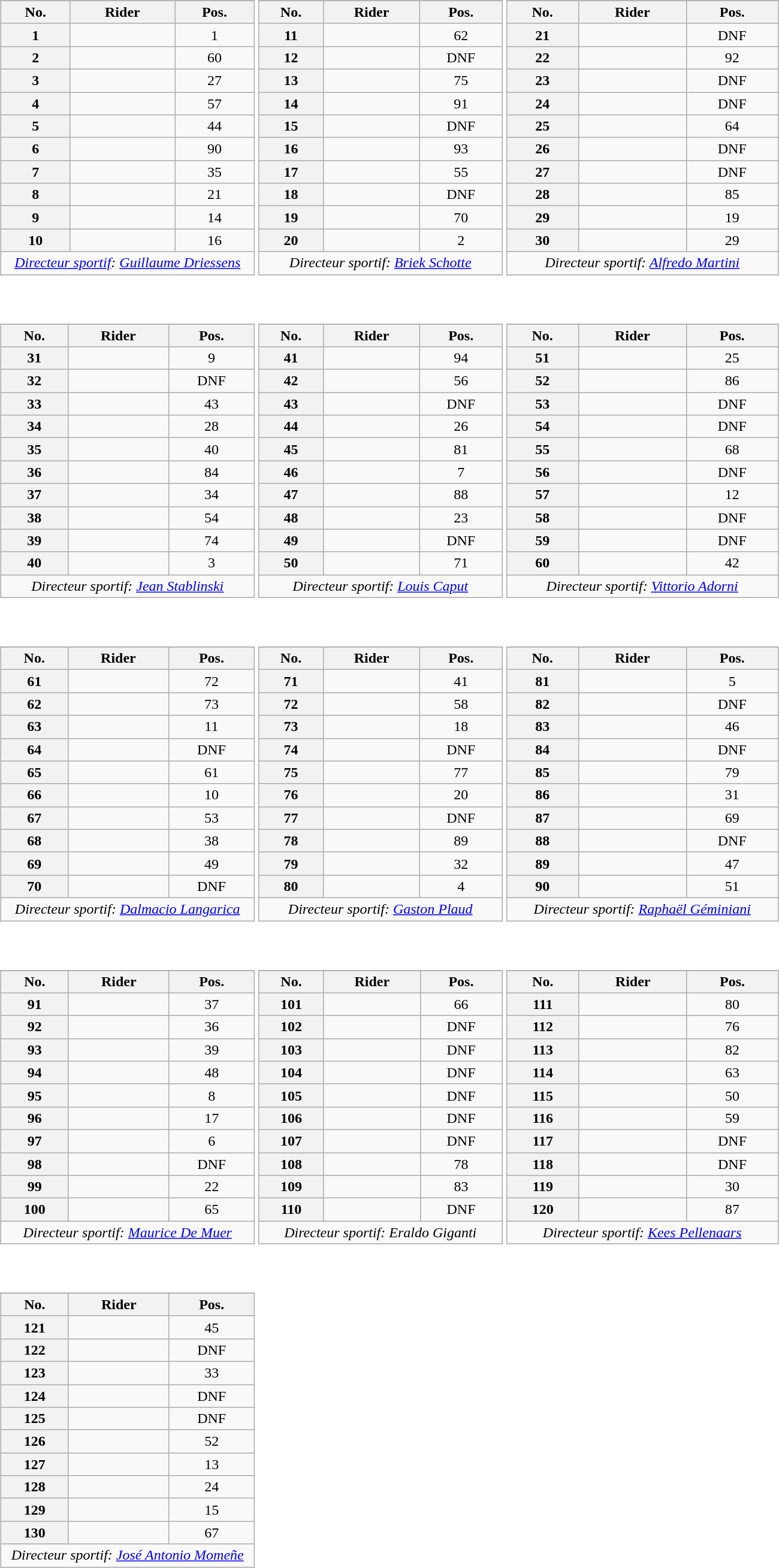<table>
<tr valign="top">
<td style="width:33%;"><br><table class="wikitable plainrowheaders" style="width:100%">
<tr>
</tr>
<tr style="text-align:center;">
<th scope="col">No.</th>
<th scope="col">Rider</th>
<th scope="col">Pos.</th>
</tr>
<tr>
<th scope="row" style="text-align:center;">1</th>
<td></td>
<td style="text-align:center;">1</td>
</tr>
<tr>
<th scope="row" style="text-align:center;">2</th>
<td></td>
<td style="text-align:center;">60</td>
</tr>
<tr>
<th scope="row" style="text-align:center;">3</th>
<td></td>
<td style="text-align:center;">27</td>
</tr>
<tr>
<th scope="row" style="text-align:center;">4</th>
<td></td>
<td style="text-align:center;">57</td>
</tr>
<tr>
<th scope="row" style="text-align:center;">5</th>
<td></td>
<td style="text-align:center;">44</td>
</tr>
<tr>
<th scope="row" style="text-align:center;">6</th>
<td></td>
<td style="text-align:center;">90</td>
</tr>
<tr>
<th scope="row" style="text-align:center;">7</th>
<td></td>
<td style="text-align:center;">35</td>
</tr>
<tr>
<th scope="row" style="text-align:center;">8</th>
<td></td>
<td style="text-align:center;">21</td>
</tr>
<tr>
<th scope="row" style="text-align:center;">9</th>
<td></td>
<td style="text-align:center;">14</td>
</tr>
<tr>
<th scope="row" style="text-align:center;">10</th>
<td></td>
<td style="text-align:center;">16</td>
</tr>
<tr style="text-align:center;">
<td colspan="3"><em><a href='#'>Directeur sportif</a>: <a href='#'>Guillaume Driessens</a></em></td>
</tr>
</table>
</td>
<td><br><table class="wikitable plainrowheaders" style="width:100%">
<tr>
</tr>
<tr style="text-align:center;">
<th scope="col">No.</th>
<th scope="col">Rider</th>
<th scope="col">Pos.</th>
</tr>
<tr>
<th scope="row" style="text-align:center;">11</th>
<td></td>
<td style="text-align:center;">62</td>
</tr>
<tr>
<th scope="row" style="text-align:center;">12</th>
<td></td>
<td style="text-align:center;">DNF</td>
</tr>
<tr>
<th scope="row" style="text-align:center;">13</th>
<td></td>
<td style="text-align:center;">75</td>
</tr>
<tr>
<th scope="row" style="text-align:center;">14</th>
<td></td>
<td style="text-align:center;">91</td>
</tr>
<tr>
<th scope="row" style="text-align:center;">15</th>
<td></td>
<td style="text-align:center;">DNF</td>
</tr>
<tr>
<th scope="row" style="text-align:center;">16</th>
<td></td>
<td style="text-align:center;">93</td>
</tr>
<tr>
<th scope="row" style="text-align:center;">17</th>
<td></td>
<td style="text-align:center;">55</td>
</tr>
<tr>
<th scope="row" style="text-align:center;">18</th>
<td></td>
<td style="text-align:center;">DNF</td>
</tr>
<tr>
<th scope="row" style="text-align:center;">19</th>
<td></td>
<td style="text-align:center;">70</td>
</tr>
<tr>
<th scope="row" style="text-align:center;">20</th>
<td></td>
<td style="text-align:center;">2</td>
</tr>
<tr style="text-align:center;">
<td colspan="3"><em>Directeur sportif: <a href='#'>Briek Schotte</a></em></td>
</tr>
</table>
</td>
<td><br><table class="wikitable plainrowheaders" style="width:100%">
<tr>
</tr>
<tr style="text-align:center;">
<th scope="col">No.</th>
<th scope="col">Rider</th>
<th scope="col">Pos.</th>
</tr>
<tr>
<th scope="row" style="text-align:center;">21</th>
<td></td>
<td style="text-align:center;">DNF</td>
</tr>
<tr>
<th scope="row" style="text-align:center;">22</th>
<td></td>
<td style="text-align:center;">92</td>
</tr>
<tr>
<th scope="row" style="text-align:center;">23</th>
<td></td>
<td style="text-align:center;">DNF</td>
</tr>
<tr>
<th scope="row" style="text-align:center;">24</th>
<td></td>
<td style="text-align:center;">DNF</td>
</tr>
<tr>
<th scope="row" style="text-align:center;">25</th>
<td></td>
<td style="text-align:center;">64</td>
</tr>
<tr>
<th scope="row" style="text-align:center;">26</th>
<td></td>
<td style="text-align:center;">DNF</td>
</tr>
<tr>
<th scope="row" style="text-align:center;">27</th>
<td></td>
<td style="text-align:center;">DNF</td>
</tr>
<tr>
<th scope="row" style="text-align:center;">28</th>
<td></td>
<td style="text-align:center;">85</td>
</tr>
<tr>
<th scope="row" style="text-align:center;">29</th>
<td></td>
<td style="text-align:center;">19</td>
</tr>
<tr>
<th scope="row" style="text-align:center;">30</th>
<td></td>
<td style="text-align:center;">29</td>
</tr>
<tr style="text-align:center;">
<td colspan="3"><em>Directeur sportif: <a href='#'>Alfredo Martini</a></em></td>
</tr>
</table>
</td>
</tr>
<tr valign="top">
<td><br><table class="wikitable plainrowheaders" style="width:100%">
<tr>
</tr>
<tr style="text-align:center;">
<th scope="col">No.</th>
<th scope="col">Rider</th>
<th scope="col">Pos.</th>
</tr>
<tr>
<th scope="row" style="text-align:center;">31</th>
<td></td>
<td style="text-align:center;">9</td>
</tr>
<tr>
<th scope="row" style="text-align:center;">32</th>
<td></td>
<td style="text-align:center;">DNF</td>
</tr>
<tr>
<th scope="row" style="text-align:center;">33</th>
<td></td>
<td style="text-align:center;">43</td>
</tr>
<tr>
<th scope="row" style="text-align:center;">34</th>
<td></td>
<td style="text-align:center;">28</td>
</tr>
<tr>
<th scope="row" style="text-align:center;">35</th>
<td></td>
<td style="text-align:center;">40</td>
</tr>
<tr>
<th scope="row" style="text-align:center;">36</th>
<td></td>
<td style="text-align:center;">84</td>
</tr>
<tr>
<th scope="row" style="text-align:center;">37</th>
<td></td>
<td style="text-align:center;">34</td>
</tr>
<tr>
<th scope="row" style="text-align:center;">38</th>
<td></td>
<td style="text-align:center;">54</td>
</tr>
<tr>
<th scope="row" style="text-align:center;">39</th>
<td></td>
<td style="text-align:center;">74</td>
</tr>
<tr>
<th scope="row" style="text-align:center;">40</th>
<td></td>
<td style="text-align:center;">3</td>
</tr>
<tr style="text-align:center;">
<td colspan="3"><em>Directeur sportif: <a href='#'>Jean Stablinski</a></em></td>
</tr>
</table>
</td>
<td><br><table class="wikitable plainrowheaders" style="width:100%">
<tr>
</tr>
<tr style="text-align:center;">
<th scope="col">No.</th>
<th scope="col">Rider</th>
<th scope="col">Pos.</th>
</tr>
<tr>
<th scope="row" style="text-align:center;">41</th>
<td></td>
<td style="text-align:center;">94</td>
</tr>
<tr>
<th scope="row" style="text-align:center;">42</th>
<td></td>
<td style="text-align:center;">56</td>
</tr>
<tr>
<th scope="row" style="text-align:center;">43</th>
<td></td>
<td style="text-align:center;">DNF</td>
</tr>
<tr>
<th scope="row" style="text-align:center;">44</th>
<td></td>
<td style="text-align:center;">26</td>
</tr>
<tr>
<th scope="row" style="text-align:center;">45</th>
<td></td>
<td style="text-align:center;">81</td>
</tr>
<tr>
<th scope="row" style="text-align:center;">46</th>
<td></td>
<td style="text-align:center;">7</td>
</tr>
<tr>
<th scope="row" style="text-align:center;">47</th>
<td></td>
<td style="text-align:center;">88</td>
</tr>
<tr>
<th scope="row" style="text-align:center;">48</th>
<td></td>
<td style="text-align:center;">23</td>
</tr>
<tr>
<th scope="row" style="text-align:center;">49</th>
<td></td>
<td style="text-align:center;">DNF</td>
</tr>
<tr>
<th scope="row" style="text-align:center;">50</th>
<td></td>
<td style="text-align:center;">71</td>
</tr>
<tr style="text-align:center;">
<td colspan="3"><em>Directeur sportif: <a href='#'>Louis Caput</a></em></td>
</tr>
</table>
</td>
<td><br><table class="wikitable plainrowheaders" style="width:100%">
<tr>
</tr>
<tr style="text-align:center;">
<th scope="col">No.</th>
<th scope="col">Rider</th>
<th scope="col">Pos.</th>
</tr>
<tr>
<th scope="row" style="text-align:center;">51</th>
<td></td>
<td style="text-align:center;">25</td>
</tr>
<tr>
<th scope="row" style="text-align:center;">52</th>
<td></td>
<td style="text-align:center;">86</td>
</tr>
<tr>
<th scope="row" style="text-align:center;">53</th>
<td></td>
<td style="text-align:center;">DNF</td>
</tr>
<tr>
<th scope="row" style="text-align:center;">54</th>
<td></td>
<td style="text-align:center;">DNF</td>
</tr>
<tr>
<th scope="row" style="text-align:center;">55</th>
<td></td>
<td style="text-align:center;">68</td>
</tr>
<tr>
<th scope="row" style="text-align:center;">56</th>
<td></td>
<td style="text-align:center;">DNF</td>
</tr>
<tr>
<th scope="row" style="text-align:center;">57</th>
<td></td>
<td style="text-align:center;">12</td>
</tr>
<tr>
<th scope="row" style="text-align:center;">58</th>
<td></td>
<td style="text-align:center;">DNF</td>
</tr>
<tr>
<th scope="row" style="text-align:center;">59</th>
<td></td>
<td style="text-align:center;">DNF</td>
</tr>
<tr>
<th scope="row" style="text-align:center;">60</th>
<td></td>
<td style="text-align:center;">42</td>
</tr>
<tr style="text-align:center;">
<td colspan="3"><em>Directeur sportif: <a href='#'>Vittorio Adorni</a></em></td>
</tr>
</table>
</td>
</tr>
<tr valign="top">
<td><br><table class="wikitable plainrowheaders" style="width:100%">
<tr>
</tr>
<tr style="text-align:center;">
<th scope="col">No.</th>
<th scope="col">Rider</th>
<th scope="col">Pos.</th>
</tr>
<tr>
<th scope="row" style="text-align:center;">61</th>
<td></td>
<td style="text-align:center;">72</td>
</tr>
<tr>
<th scope="row" style="text-align:center;">62</th>
<td></td>
<td style="text-align:center;">73</td>
</tr>
<tr>
<th scope="row" style="text-align:center;">63</th>
<td></td>
<td style="text-align:center;">11</td>
</tr>
<tr>
<th scope="row" style="text-align:center;">64</th>
<td></td>
<td style="text-align:center;">DNF</td>
</tr>
<tr>
<th scope="row" style="text-align:center;">65</th>
<td></td>
<td style="text-align:center;">61</td>
</tr>
<tr>
<th scope="row" style="text-align:center;">66</th>
<td></td>
<td style="text-align:center;">10</td>
</tr>
<tr>
<th scope="row" style="text-align:center;">67</th>
<td></td>
<td style="text-align:center;">53</td>
</tr>
<tr>
<th scope="row" style="text-align:center;">68</th>
<td></td>
<td style="text-align:center;">38</td>
</tr>
<tr>
<th scope="row" style="text-align:center;">69</th>
<td></td>
<td style="text-align:center;">49</td>
</tr>
<tr>
<th scope="row" style="text-align:center;">70</th>
<td></td>
<td style="text-align:center;">DNF</td>
</tr>
<tr style="text-align:center;">
<td colspan="3"><em>Directeur sportif: <a href='#'>Dalmacio Langarica</a></em></td>
</tr>
</table>
</td>
<td><br><table class="wikitable plainrowheaders" style="width:100%">
<tr>
</tr>
<tr style="text-align:center;">
<th scope="col">No.</th>
<th scope="col">Rider</th>
<th scope="col">Pos.</th>
</tr>
<tr>
<th scope="row" style="text-align:center;">71</th>
<td></td>
<td style="text-align:center;">41</td>
</tr>
<tr>
<th scope="row" style="text-align:center;">72</th>
<td></td>
<td style="text-align:center;">58</td>
</tr>
<tr>
<th scope="row" style="text-align:center;">73</th>
<td></td>
<td style="text-align:center;">18</td>
</tr>
<tr>
<th scope="row" style="text-align:center;">74</th>
<td></td>
<td style="text-align:center;">DNF</td>
</tr>
<tr>
<th scope="row" style="text-align:center;">75</th>
<td></td>
<td style="text-align:center;">77</td>
</tr>
<tr>
<th scope="row" style="text-align:center;">76</th>
<td></td>
<td style="text-align:center;">20</td>
</tr>
<tr>
<th scope="row" style="text-align:center;">77</th>
<td></td>
<td style="text-align:center;">DNF</td>
</tr>
<tr>
<th scope="row" style="text-align:center;">78</th>
<td></td>
<td style="text-align:center;">89</td>
</tr>
<tr>
<th scope="row" style="text-align:center;">79</th>
<td></td>
<td style="text-align:center;">32</td>
</tr>
<tr>
<th scope="row" style="text-align:center;">80</th>
<td></td>
<td style="text-align:center;">4</td>
</tr>
<tr style="text-align:center;">
<td colspan="3"><em>Directeur sportif: <a href='#'>Gaston Plaud</a></em></td>
</tr>
</table>
</td>
<td><br><table class="wikitable plainrowheaders" style="width:100%">
<tr>
</tr>
<tr style="text-align:center;">
<th scope="col">No.</th>
<th scope="col">Rider</th>
<th scope="col">Pos.</th>
</tr>
<tr>
<th scope="row" style="text-align:center;">81</th>
<td></td>
<td style="text-align:center;">5</td>
</tr>
<tr>
<th scope="row" style="text-align:center;">82</th>
<td></td>
<td style="text-align:center;">DNF</td>
</tr>
<tr>
<th scope="row" style="text-align:center;">83</th>
<td></td>
<td style="text-align:center;">46</td>
</tr>
<tr>
<th scope="row" style="text-align:center;">84</th>
<td></td>
<td style="text-align:center;">DNF</td>
</tr>
<tr>
<th scope="row" style="text-align:center;">85</th>
<td></td>
<td style="text-align:center;">79</td>
</tr>
<tr>
<th scope="row" style="text-align:center;">86</th>
<td></td>
<td style="text-align:center;">31</td>
</tr>
<tr>
<th scope="row" style="text-align:center;">87</th>
<td></td>
<td style="text-align:center;">69</td>
</tr>
<tr>
<th scope="row" style="text-align:center;">88</th>
<td></td>
<td style="text-align:center;">DNF</td>
</tr>
<tr>
<th scope="row" style="text-align:center;">89</th>
<td></td>
<td style="text-align:center;">47</td>
</tr>
<tr>
<th scope="row" style="text-align:center;">90</th>
<td></td>
<td style="text-align:center;">51</td>
</tr>
<tr style="text-align:center;">
<td colspan="3"><em>Directeur sportif: <a href='#'>Raphaël Géminiani</a></em></td>
</tr>
</table>
</td>
</tr>
<tr valign="top">
<td><br><table class="wikitable plainrowheaders" style="width:100%">
<tr>
</tr>
<tr style="text-align:center;">
<th scope="col">No.</th>
<th scope="col">Rider</th>
<th scope="col">Pos.</th>
</tr>
<tr>
<th scope="row" style="text-align:center;">91</th>
<td></td>
<td style="text-align:center;">37</td>
</tr>
<tr>
<th scope="row" style="text-align:center;">92</th>
<td></td>
<td style="text-align:center;">36</td>
</tr>
<tr>
<th scope="row" style="text-align:center;">93</th>
<td></td>
<td style="text-align:center;">39</td>
</tr>
<tr>
<th scope="row" style="text-align:center;">94</th>
<td></td>
<td style="text-align:center;">48</td>
</tr>
<tr>
<th scope="row" style="text-align:center;">95</th>
<td></td>
<td style="text-align:center;">8</td>
</tr>
<tr>
<th scope="row" style="text-align:center;">96</th>
<td></td>
<td style="text-align:center;">17</td>
</tr>
<tr>
<th scope="row" style="text-align:center;">97</th>
<td></td>
<td style="text-align:center;">6</td>
</tr>
<tr>
<th scope="row" style="text-align:center;">98</th>
<td></td>
<td style="text-align:center;">DNF</td>
</tr>
<tr>
<th scope="row" style="text-align:center;">99</th>
<td></td>
<td style="text-align:center;">22</td>
</tr>
<tr>
<th scope="row" style="text-align:center;">100</th>
<td></td>
<td style="text-align:center;">65</td>
</tr>
<tr style="text-align:center;">
<td colspan="3"><em>Directeur sportif: <a href='#'>Maurice De Muer</a></em></td>
</tr>
</table>
</td>
<td><br><table class="wikitable plainrowheaders" style="width:100%">
<tr>
</tr>
<tr style="text-align:center;">
<th scope="col">No.</th>
<th scope="col">Rider</th>
<th scope="col">Pos.</th>
</tr>
<tr>
<th scope="row" style="text-align:center;">101</th>
<td></td>
<td style="text-align:center;">66</td>
</tr>
<tr>
<th scope="row" style="text-align:center;">102</th>
<td></td>
<td style="text-align:center;">DNF</td>
</tr>
<tr>
<th scope="row" style="text-align:center;">103</th>
<td></td>
<td style="text-align:center;">DNF</td>
</tr>
<tr>
<th scope="row" style="text-align:center;">104</th>
<td></td>
<td style="text-align:center;">DNF</td>
</tr>
<tr>
<th scope="row" style="text-align:center;">105</th>
<td></td>
<td style="text-align:center;">DNF</td>
</tr>
<tr>
<th scope="row" style="text-align:center;">106</th>
<td></td>
<td style="text-align:center;">DNF</td>
</tr>
<tr>
<th scope="row" style="text-align:center;">107</th>
<td></td>
<td style="text-align:center;">DNF</td>
</tr>
<tr>
<th scope="row" style="text-align:center;">108</th>
<td></td>
<td style="text-align:center;">78</td>
</tr>
<tr>
<th scope="row" style="text-align:center;">109</th>
<td></td>
<td style="text-align:center;">83</td>
</tr>
<tr>
<th scope="row" style="text-align:center;">110</th>
<td></td>
<td style="text-align:center;">DNF</td>
</tr>
<tr style="text-align:center;">
<td colspan="3"><em>Directeur sportif: Eraldo Giganti</em></td>
</tr>
</table>
</td>
<td><br><table class="wikitable plainrowheaders" style="width:100%">
<tr>
</tr>
<tr style="text-align:center;">
<th scope="col">No.</th>
<th scope="col">Rider</th>
<th scope="col">Pos.</th>
</tr>
<tr>
<th scope="row" style="text-align:center;">111</th>
<td></td>
<td style="text-align:center;">80</td>
</tr>
<tr>
<th scope="row" style="text-align:center;">112</th>
<td></td>
<td style="text-align:center;">76</td>
</tr>
<tr>
<th scope="row" style="text-align:center;">113</th>
<td></td>
<td style="text-align:center;">82</td>
</tr>
<tr>
<th scope="row" style="text-align:center;">114</th>
<td></td>
<td style="text-align:center;">63</td>
</tr>
<tr>
<th scope="row" style="text-align:center;">115</th>
<td></td>
<td style="text-align:center;">50</td>
</tr>
<tr>
<th scope="row" style="text-align:center;">116</th>
<td></td>
<td style="text-align:center;">59</td>
</tr>
<tr>
<th scope="row" style="text-align:center;">117</th>
<td></td>
<td style="text-align:center;">DNF</td>
</tr>
<tr>
<th scope="row" style="text-align:center;">118</th>
<td></td>
<td style="text-align:center;">DNF</td>
</tr>
<tr>
<th scope="row" style="text-align:center;">119</th>
<td></td>
<td style="text-align:center;">30</td>
</tr>
<tr>
<th scope="row" style="text-align:center;">120</th>
<td></td>
<td style="text-align:center;">87</td>
</tr>
<tr style="text-align:center;">
<td colspan="3"><em>Directeur sportif: <a href='#'>Kees Pellenaars</a></em></td>
</tr>
</table>
</td>
</tr>
<tr valign="top">
<td><br><table class="wikitable plainrowheaders" style="width:100%">
<tr>
</tr>
<tr style="text-align:center;">
<th scope="col">No.</th>
<th scope="col">Rider</th>
<th scope="col">Pos.</th>
</tr>
<tr>
<th scope="row" style="text-align:center;">121</th>
<td></td>
<td style="text-align:center;">45</td>
</tr>
<tr>
<th scope="row" style="text-align:center;">122</th>
<td></td>
<td style="text-align:center;">DNF</td>
</tr>
<tr>
<th scope="row" style="text-align:center;">123</th>
<td></td>
<td style="text-align:center;">33</td>
</tr>
<tr>
<th scope="row" style="text-align:center;">124</th>
<td></td>
<td style="text-align:center;">DNF</td>
</tr>
<tr>
<th scope="row" style="text-align:center;">125</th>
<td></td>
<td style="text-align:center;">DNF</td>
</tr>
<tr>
<th scope="row" style="text-align:center;">126</th>
<td></td>
<td style="text-align:center;">52</td>
</tr>
<tr>
<th scope="row" style="text-align:center;">127</th>
<td></td>
<td style="text-align:center;">13</td>
</tr>
<tr>
<th scope="row" style="text-align:center;">128</th>
<td></td>
<td style="text-align:center;">24</td>
</tr>
<tr>
<th scope="row" style="text-align:center;">129</th>
<td></td>
<td style="text-align:center;">15</td>
</tr>
<tr>
<th scope="row" style="text-align:center;">130</th>
<td></td>
<td style="text-align:center;">67</td>
</tr>
<tr style="text-align:center;">
<td colspan="3"><em>Directeur sportif: <a href='#'>José Antonio Momeñe</a></em></td>
</tr>
</table>
</td>
</tr>
</table>
